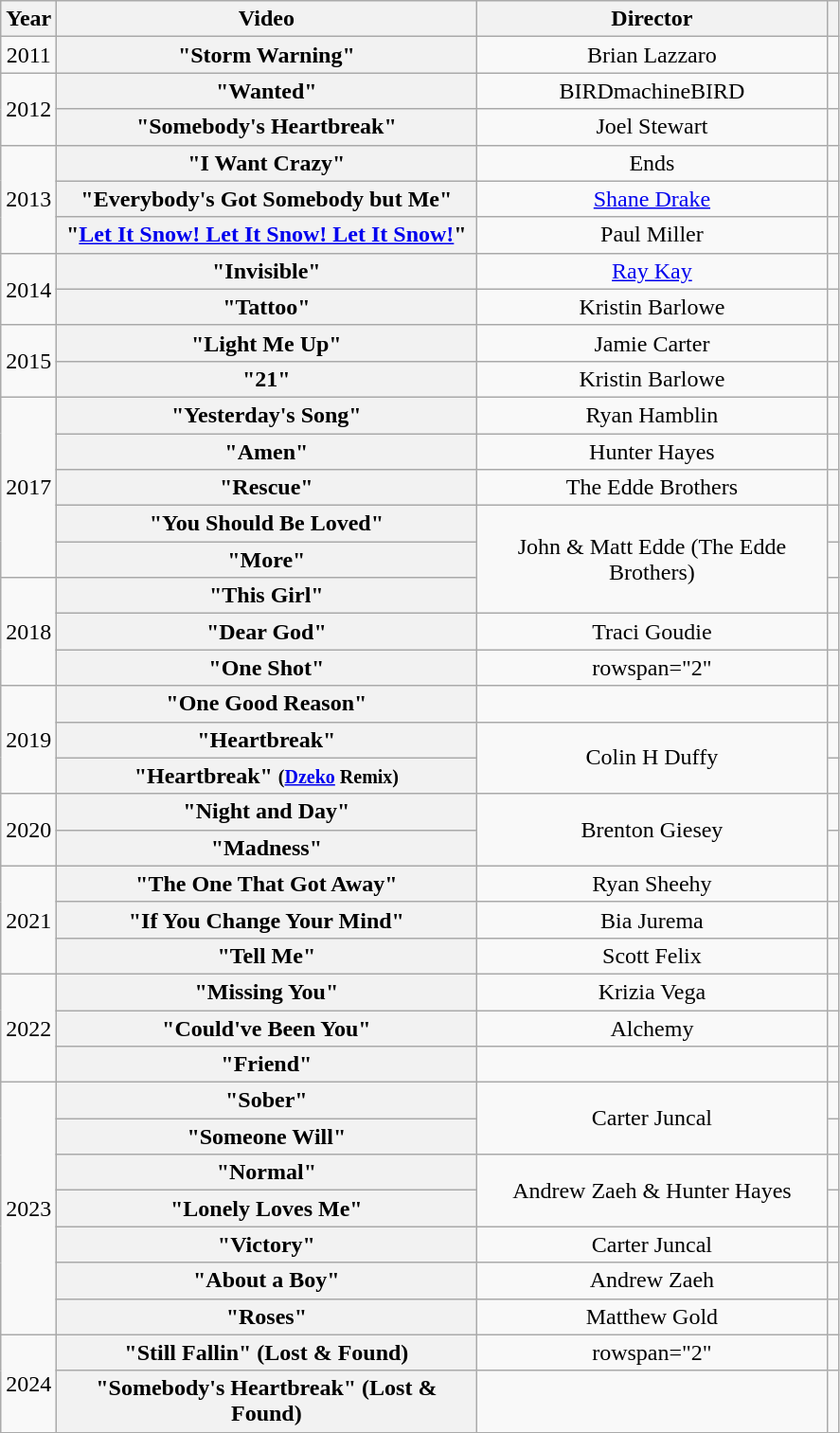<table class="wikitable plainrowheaders" style="text-align:center;">
<tr>
<th>Year</th>
<th style="width:18em;">Video</th>
<th style="width:15em;">Director</th>
<th></th>
</tr>
<tr>
<td>2011</td>
<th scope="row">"Storm Warning"</th>
<td>Brian Lazzaro</td>
<td></td>
</tr>
<tr>
<td rowspan="2">2012</td>
<th scope="row">"Wanted"</th>
<td>BIRDmachineBIRD</td>
<td></td>
</tr>
<tr>
<th scope="row">"Somebody's Heartbreak"</th>
<td>Joel Stewart</td>
<td></td>
</tr>
<tr>
<td rowspan="3">2013</td>
<th scope="row">"I Want Crazy"</th>
<td>Ends</td>
<td></td>
</tr>
<tr>
<th scope="row">"Everybody's Got Somebody but Me"<br></th>
<td><a href='#'>Shane Drake</a></td>
<td></td>
</tr>
<tr>
<th scope="row">"<a href='#'>Let It Snow! Let It Snow! Let It Snow!</a>"</th>
<td>Paul Miller</td>
<td></td>
</tr>
<tr>
<td rowspan="2">2014</td>
<th scope="row">"Invisible"</th>
<td><a href='#'>Ray Kay</a></td>
<td></td>
</tr>
<tr>
<th scope="row">"Tattoo"</th>
<td>Kristin Barlowe</td>
<td></td>
</tr>
<tr>
<td rowspan="2">2015</td>
<th scope="row">"Light Me Up"</th>
<td>Jamie Carter</td>
<td></td>
</tr>
<tr>
<th scope="row">"21"</th>
<td>Kristin Barlowe</td>
<td></td>
</tr>
<tr>
<td rowspan="5">2017</td>
<th scope="row">"Yesterday's Song"</th>
<td>Ryan Hamblin</td>
<td></td>
</tr>
<tr>
<th scope="row">"Amen"</th>
<td>Hunter Hayes</td>
<td></td>
</tr>
<tr>
<th scope="row">"Rescue"</th>
<td>The Edde Brothers</td>
<td></td>
</tr>
<tr>
<th scope="row">"You Should Be Loved"<br></th>
<td rowspan="3">John & Matt Edde (The Edde Brothers)</td>
<td></td>
</tr>
<tr>
<th scope="row">"More"</th>
<td></td>
</tr>
<tr>
<td rowspan="3">2018</td>
<th scope="row">"This Girl"</th>
<td></td>
</tr>
<tr>
<th scope="row">"Dear God"</th>
<td>Traci Goudie</td>
<td></td>
</tr>
<tr>
<th scope="row">"One Shot"</th>
<td>rowspan="2" </td>
<td></td>
</tr>
<tr>
<td rowspan="3">2019</td>
<th scope="row">"One Good Reason"</th>
<td></td>
</tr>
<tr>
<th scope="row">"Heartbreak"</th>
<td rowspan="2">Colin H Duffy</td>
<td></td>
</tr>
<tr>
<th scope="row">"Heartbreak" <small>(<a href='#'>Dzeko</a> Remix)</small></th>
<td></td>
</tr>
<tr>
<td rowspan="2">2020</td>
<th scope="row">"Night and Day"</th>
<td rowspan="2">Brenton Giesey</td>
<td></td>
</tr>
<tr>
<th scope="row">"Madness"</th>
<td></td>
</tr>
<tr>
<td rowspan="3">2021</td>
<th scope="row">"The One That Got Away"</th>
<td>Ryan Sheehy</td>
<td></td>
</tr>
<tr>
<th scope="row">"If You Change Your Mind"</th>
<td>Bia Jurema</td>
<td></td>
</tr>
<tr>
<th scope="row">"Tell Me"</th>
<td>Scott Felix</td>
<td></td>
</tr>
<tr>
<td rowspan="3">2022</td>
<th scope="row">"Missing You"</th>
<td>Krizia Vega</td>
<td></td>
</tr>
<tr>
<th scope="row">"Could've Been You"</th>
<td>Alchemy</td>
<td></td>
</tr>
<tr>
<th scope="row">"Friend"</th>
<td></td>
<td></td>
</tr>
<tr>
<td rowspan="7">2023</td>
<th scope="row">"Sober"</th>
<td rowspan="2">Carter Juncal</td>
<td></td>
</tr>
<tr>
<th scope="row">"Someone Will"</th>
<td></td>
</tr>
<tr>
<th scope="row">"Normal"</th>
<td rowspan="2">Andrew Zaeh & Hunter Hayes</td>
<td></td>
</tr>
<tr>
<th scope="row">"Lonely Loves Me"</th>
<td></td>
</tr>
<tr>
<th scope="row">"Victory"</th>
<td>Carter Juncal</td>
<td></td>
</tr>
<tr>
<th scope="row">"About a Boy"</th>
<td>Andrew Zaeh</td>
<td></td>
</tr>
<tr>
<th scope="row">"Roses"</th>
<td>Matthew Gold</td>
<td></td>
</tr>
<tr>
<td rowspan="2">2024</td>
<th scope="row">"Still Fallin" (Lost & Found)</th>
<td>rowspan="2" </td>
<td></td>
</tr>
<tr>
<th scope="row">"Somebody's Heartbreak" (Lost & Found)</th>
<td></td>
</tr>
</table>
